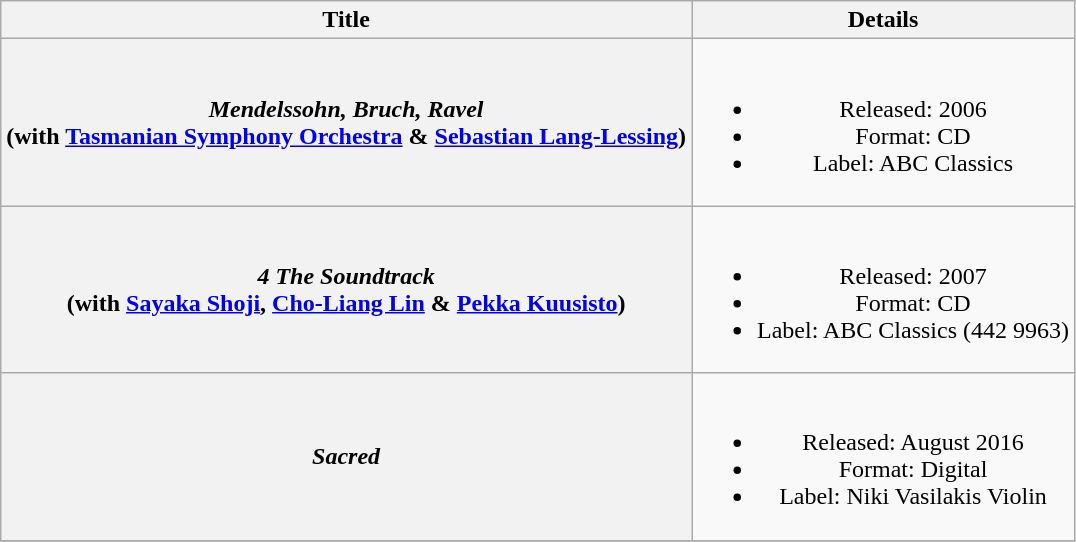<table class="wikitable plainrowheaders" style="text-align:center;" border="1">
<tr>
<th>Title</th>
<th>Details</th>
</tr>
<tr>
<th scope="row"><em>Mendelssohn, Bruch, Ravel</em> <br> (with <a href='#'>Tasmanian Symphony Orchestra</a> & <a href='#'>Sebastian Lang-Lessing</a>)</th>
<td><br><ul><li>Released: 2006</li><li>Format: CD</li><li>Label: ABC Classics</li></ul></td>
</tr>
<tr>
<th scope="row"><em>4 The Soundtrack</em> <br> (with <a href='#'>Sayaka Shoji</a>, <a href='#'>Cho-Liang Lin</a> & <a href='#'>Pekka Kuusisto</a>)</th>
<td><br><ul><li>Released: 2007</li><li>Format: CD</li><li>Label: ABC Classics (442 9963)</li></ul></td>
</tr>
<tr>
<th scope="row"><em>Sacred</em></th>
<td><br><ul><li>Released: August 2016</li><li>Format: Digital</li><li>Label: Niki Vasilakis Violin</li></ul></td>
</tr>
<tr>
</tr>
</table>
